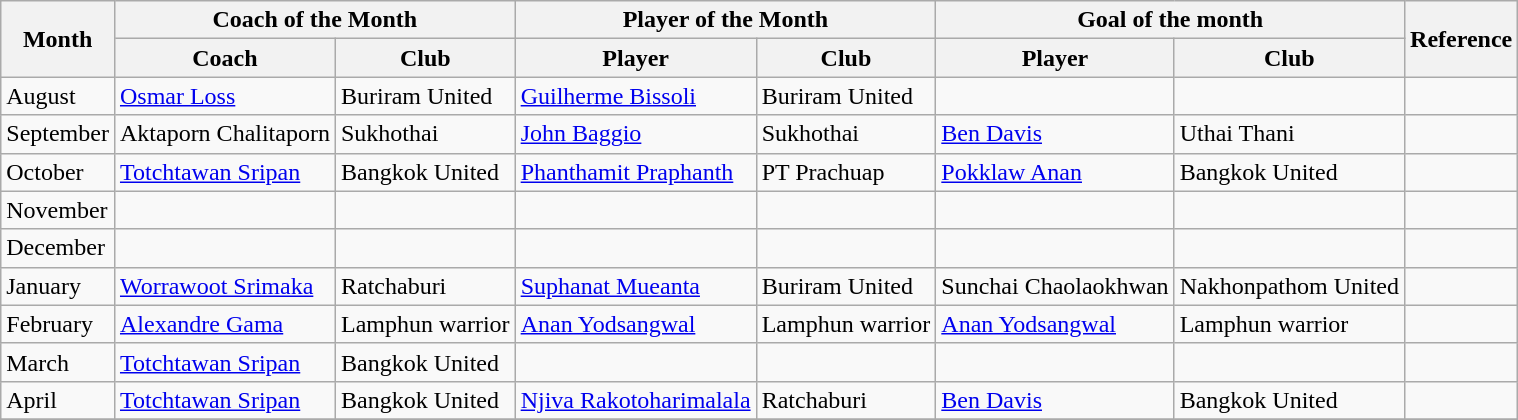<table class="wikitable">
<tr>
<th rowspan="2">Month</th>
<th colspan="2">Coach of the Month</th>
<th colspan="2">Player of the Month</th>
<th colspan="2">Goal of the month</th>
<th rowspan="2">Reference</th>
</tr>
<tr>
<th>Coach</th>
<th>Club</th>
<th>Player</th>
<th>Club</th>
<th>Player</th>
<th>Club</th>
</tr>
<tr>
<td>August</td>
<td> <a href='#'>Osmar Loss</a></td>
<td>Buriram United</td>
<td> <a href='#'>Guilherme Bissoli</a></td>
<td>Buriram United</td>
<td></td>
<td></td>
<td align="center"></td>
</tr>
<tr>
<td>September</td>
<td> Aktaporn Chalitaporn</td>
<td>Sukhothai</td>
<td> <a href='#'>John Baggio</a></td>
<td>Sukhothai</td>
<td> <a href='#'>Ben Davis</a></td>
<td>Uthai Thani</td>
<td></td>
</tr>
<tr>
<td>October</td>
<td> <a href='#'>Totchtawan Sripan</a></td>
<td>Bangkok United</td>
<td> <a href='#'>Phanthamit Praphanth</a></td>
<td>PT Prachuap</td>
<td> <a href='#'>Pokklaw Anan</a></td>
<td>Bangkok United</td>
<td align="center"></td>
</tr>
<tr>
<td>November</td>
<td></td>
<td></td>
<td></td>
<td></td>
<td></td>
<td></td>
<td></td>
</tr>
<tr>
<td>December</td>
<td></td>
<td></td>
<td></td>
<td></td>
<td></td>
<td></td>
<td></td>
</tr>
<tr>
<td>January</td>
<td> <a href='#'>Worrawoot Srimaka</a></td>
<td>Ratchaburi</td>
<td> <a href='#'>Suphanat Mueanta</a></td>
<td>Buriram United</td>
<td> Sunchai Chaolaokhwan</td>
<td>Nakhonpathom United</td>
<td align="center"></td>
</tr>
<tr>
<td>February</td>
<td> <a href='#'>Alexandre Gama</a></td>
<td>Lamphun warrior</td>
<td> <a href='#'>Anan Yodsangwal</a></td>
<td>Lamphun warrior</td>
<td> <a href='#'>Anan Yodsangwal</a></td>
<td>Lamphun warrior</td>
<td align="center"> </td>
</tr>
<tr>
<td>March</td>
<td> <a href='#'>Totchtawan Sripan</a></td>
<td>Bangkok United</td>
<td></td>
<td></td>
<td></td>
<td></td>
<td></td>
</tr>
<tr>
<td>April</td>
<td> <a href='#'>Totchtawan Sripan</a></td>
<td>Bangkok United</td>
<td> <a href='#'>Njiva Rakotoharimalala</a></td>
<td>Ratchaburi</td>
<td> <a href='#'>Ben Davis</a></td>
<td>Bangkok United</td>
<td></td>
</tr>
<tr>
</tr>
</table>
